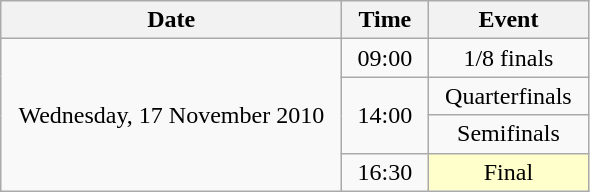<table class = "wikitable" style="text-align:center;">
<tr>
<th width=220>Date</th>
<th width=50>Time</th>
<th width=100>Event</th>
</tr>
<tr>
<td rowspan=4>Wednesday, 17 November 2010</td>
<td>09:00</td>
<td>1/8 finals</td>
</tr>
<tr>
<td rowspan=2>14:00</td>
<td>Quarterfinals</td>
</tr>
<tr>
<td>Semifinals</td>
</tr>
<tr>
<td>16:30</td>
<td bgcolor=ffffcc>Final</td>
</tr>
</table>
